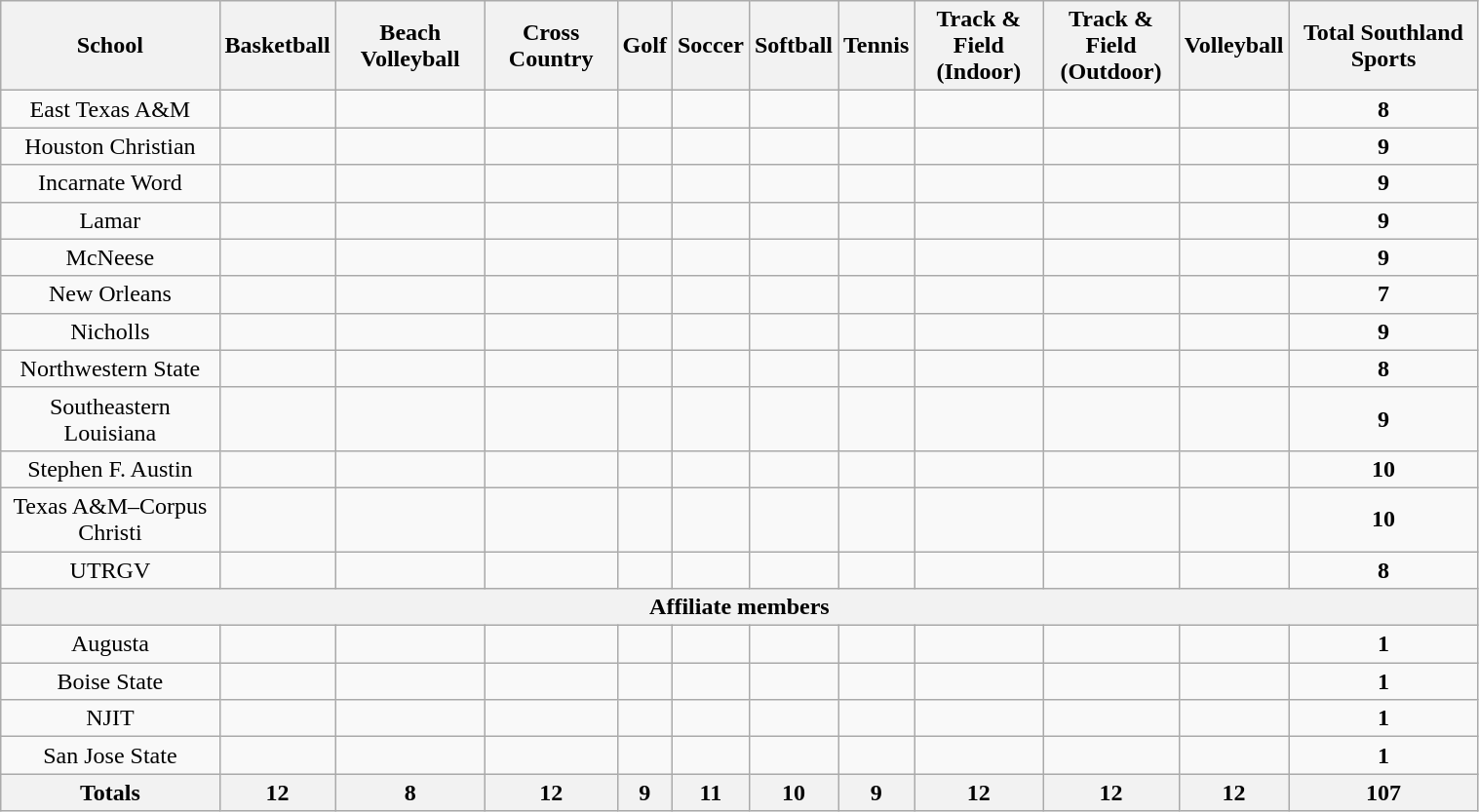<table class="wikitable" style="text-align:center; width:80%">
<tr>
<th>School</th>
<th>Basketball</th>
<th>Beach Volleyball</th>
<th>Cross Country</th>
<th>Golf</th>
<th>Soccer</th>
<th>Softball</th>
<th>Tennis</th>
<th>Track & Field<br>(Indoor)</th>
<th>Track & Field<br>(Outdoor)</th>
<th>Volleyball</th>
<th>Total Southland Sports</th>
</tr>
<tr>
<td>East Texas A&M</td>
<td></td>
<td></td>
<td></td>
<td></td>
<td></td>
<td></td>
<td></td>
<td></td>
<td></td>
<td></td>
<td><strong>8</strong></td>
</tr>
<tr>
<td>Houston Christian</td>
<td></td>
<td></td>
<td></td>
<td></td>
<td></td>
<td></td>
<td></td>
<td></td>
<td></td>
<td></td>
<td><strong>9</strong></td>
</tr>
<tr>
<td>Incarnate Word</td>
<td></td>
<td></td>
<td></td>
<td></td>
<td></td>
<td></td>
<td></td>
<td></td>
<td></td>
<td></td>
<td><strong>9</strong></td>
</tr>
<tr>
<td>Lamar</td>
<td></td>
<td></td>
<td></td>
<td></td>
<td></td>
<td></td>
<td></td>
<td></td>
<td></td>
<td></td>
<td><strong>9</strong></td>
</tr>
<tr>
<td>McNeese</td>
<td></td>
<td></td>
<td></td>
<td></td>
<td></td>
<td></td>
<td></td>
<td></td>
<td></td>
<td></td>
<td><strong>9</strong></td>
</tr>
<tr>
<td>New Orleans</td>
<td></td>
<td></td>
<td></td>
<td></td>
<td></td>
<td></td>
<td></td>
<td></td>
<td></td>
<td></td>
<td><strong>7</strong></td>
</tr>
<tr>
<td>Nicholls</td>
<td></td>
<td></td>
<td></td>
<td></td>
<td></td>
<td></td>
<td></td>
<td></td>
<td></td>
<td></td>
<td><strong>9</strong></td>
</tr>
<tr>
<td>Northwestern State</td>
<td></td>
<td></td>
<td></td>
<td></td>
<td></td>
<td></td>
<td></td>
<td></td>
<td></td>
<td></td>
<td><strong>8</strong></td>
</tr>
<tr>
<td>Southeastern Louisiana</td>
<td></td>
<td></td>
<td></td>
<td></td>
<td></td>
<td></td>
<td></td>
<td></td>
<td></td>
<td></td>
<td><strong>9</strong></td>
</tr>
<tr>
<td>Stephen F. Austin</td>
<td></td>
<td></td>
<td></td>
<td></td>
<td></td>
<td></td>
<td></td>
<td></td>
<td></td>
<td></td>
<td><strong>10</strong></td>
</tr>
<tr>
<td>Texas A&M–Corpus Christi</td>
<td></td>
<td></td>
<td></td>
<td></td>
<td></td>
<td></td>
<td></td>
<td></td>
<td></td>
<td></td>
<td><strong>10</strong></td>
</tr>
<tr>
<td>UTRGV</td>
<td></td>
<td></td>
<td></td>
<td></td>
<td></td>
<td></td>
<td></td>
<td></td>
<td></td>
<td></td>
<td><strong>8</strong><br></td>
</tr>
<tr>
<th colspan=12 align=center>Affiliate members</th>
</tr>
<tr>
<td>Augusta</td>
<td></td>
<td></td>
<td></td>
<td></td>
<td></td>
<td></td>
<td></td>
<td></td>
<td></td>
<td></td>
<td><strong>1</strong></td>
</tr>
<tr>
<td>Boise State</td>
<td></td>
<td></td>
<td></td>
<td></td>
<td></td>
<td></td>
<td></td>
<td></td>
<td></td>
<td></td>
<td><strong>1</strong></td>
</tr>
<tr>
<td>NJIT</td>
<td></td>
<td></td>
<td></td>
<td></td>
<td></td>
<td></td>
<td></td>
<td></td>
<td></td>
<td></td>
<td><strong>1</strong></td>
</tr>
<tr>
<td>San Jose State</td>
<td></td>
<td></td>
<td></td>
<td></td>
<td></td>
<td></td>
<td></td>
<td></td>
<td></td>
<td></td>
<td><strong>1</strong></td>
</tr>
<tr>
<th>Totals</th>
<th>12</th>
<th>8</th>
<th>12</th>
<th>9</th>
<th>11</th>
<th>10</th>
<th>9</th>
<th>12</th>
<th>12</th>
<th>12</th>
<th>107</th>
</tr>
</table>
